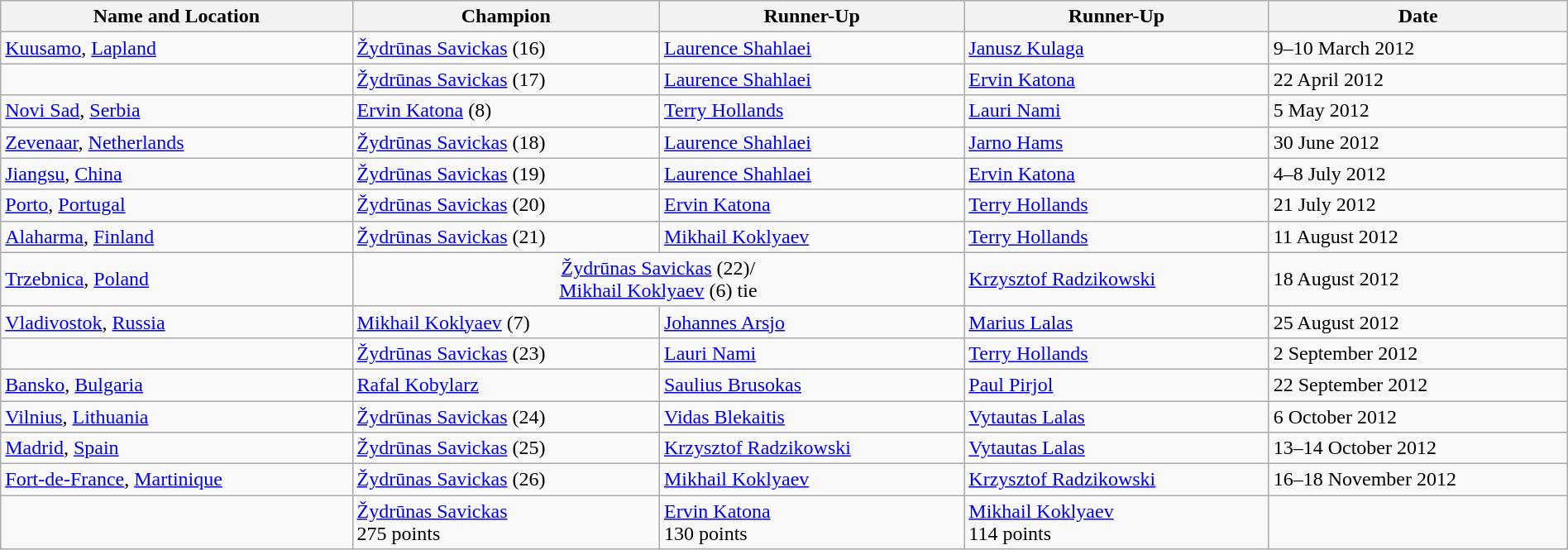<table class="wikitable" style="display: inline-table;width: 100%;">
<tr>
<th scope="col">Name and Location</th>
<th scope="col">Champion</th>
<th scope="col">Runner-Up</th>
<th scope="col">Runner-Up</th>
<th scope="col">Date</th>
</tr>
<tr>
<td> <a href='#'>Kuusamo</a>, <a href='#'>Lapland</a><br> </td>
<td> <a href='#'>Žydrūnas Savickas</a> (16)</td>
<td> <a href='#'>Laurence Shahlaei</a></td>
<td> <a href='#'>Janusz Kulaga</a></td>
<td>9–10 March 2012</td>
</tr>
<tr>
<td><br> </td>
<td> <a href='#'>Žydrūnas Savickas</a> (17)</td>
<td> <a href='#'>Laurence Shahlaei</a></td>
<td> <a href='#'>Ervin Katona</a></td>
<td>22 April 2012</td>
</tr>
<tr>
<td> <a href='#'>Novi Sad</a>, <a href='#'>Serbia</a><br> </td>
<td> <a href='#'>Ervin Katona</a> (8)</td>
<td> <a href='#'>Terry Hollands</a></td>
<td> <a href='#'>Lauri Nami</a></td>
<td>5 May 2012</td>
</tr>
<tr>
<td> <a href='#'>Zevenaar</a>, <a href='#'>Netherlands</a><br> </td>
<td> <a href='#'>Žydrūnas Savickas</a> (18)</td>
<td> <a href='#'>Laurence Shahlaei</a></td>
<td> <a href='#'>Jarno Hams</a></td>
<td>30 June 2012</td>
</tr>
<tr>
<td> <a href='#'>Jiangsu</a>, <a href='#'>China</a><br></td>
<td> <a href='#'>Žydrūnas Savickas</a> (19)</td>
<td> <a href='#'>Laurence Shahlaei</a></td>
<td> <a href='#'>Ervin Katona</a></td>
<td>4–8 July 2012</td>
</tr>
<tr>
<td> <a href='#'>Porto</a>, <a href='#'>Portugal</a><br> </td>
<td> <a href='#'>Žydrūnas Savickas</a> (20)</td>
<td> <a href='#'>Ervin Katona</a></td>
<td> <a href='#'>Terry Hollands</a></td>
<td>21 July 2012</td>
</tr>
<tr>
<td> <a href='#'>Alaharma</a>, <a href='#'>Finland</a><br> </td>
<td> <a href='#'>Žydrūnas Savickas</a> (21)</td>
<td> <a href='#'>Mikhail Koklyaev</a></td>
<td> <a href='#'>Terry Hollands</a></td>
<td>11 August 2012</td>
</tr>
<tr>
<td> <a href='#'>Trzebnica</a>, <a href='#'>Poland</a><br> </td>
<td colspan=2 align=center> <a href='#'>Žydrūnas Savickas</a> (22)/<br> <a href='#'>Mikhail Koklyaev</a> (6) tie</td>
<td> <a href='#'>Krzysztof Radzikowski</a></td>
<td>18 August 2012</td>
</tr>
<tr>
<td> <a href='#'>Vladivostok</a>, <a href='#'>Russia</a><br> </td>
<td> <a href='#'>Mikhail Koklyaev</a> (7)</td>
<td> <a href='#'>Johannes Arsjo</a></td>
<td> <a href='#'>Marius Lalas</a></td>
<td>25 August 2012</td>
</tr>
<tr>
<td><br> </td>
<td> <a href='#'>Žydrūnas Savickas</a> (23)</td>
<td> <a href='#'>Lauri Nami</a></td>
<td> <a href='#'>Terry Hollands</a></td>
<td>2 September 2012</td>
</tr>
<tr>
<td> <a href='#'>Bansko</a>, <a href='#'>Bulgaria</a><br> </td>
<td> <a href='#'>Rafal Kobylarz</a></td>
<td> <a href='#'>Saulius Brusokas</a></td>
<td> <a href='#'>Paul Pirjol</a></td>
<td>22 September 2012</td>
</tr>
<tr>
<td> <a href='#'>Vilnius</a>, <a href='#'>Lithuania</a><br></td>
<td> <a href='#'>Žydrūnas Savickas</a> (24)</td>
<td> <a href='#'>Vidas Blekaitis</a></td>
<td> <a href='#'>Vytautas Lalas</a></td>
<td>6 October 2012</td>
</tr>
<tr>
<td> <a href='#'>Madrid</a>, <a href='#'>Spain</a><br></td>
<td> <a href='#'>Žydrūnas Savickas</a> (25)</td>
<td> <a href='#'>Krzysztof Radzikowski</a></td>
<td> <a href='#'>Vytautas Lalas</a></td>
<td>13–14 October 2012</td>
</tr>
<tr>
<td> <a href='#'>Fort-de-France</a>, <a href='#'>Martinique</a><br></td>
<td> <a href='#'>Žydrūnas Savickas</a> (26)</td>
<td> <a href='#'>Mikhail Koklyaev</a></td>
<td> <a href='#'>Krzysztof Radzikowski</a></td>
<td>16–18 November 2012</td>
</tr>
<tr>
<td></td>
<td> <a href='#'>Žydrūnas Savickas</a> <br>275 points</td>
<td> <a href='#'>Ervin Katona</a> <br>130 points</td>
<td> <a href='#'>Mikhail Koklyaev</a> <br>114 points</td>
<td></td>
</tr>
</table>
